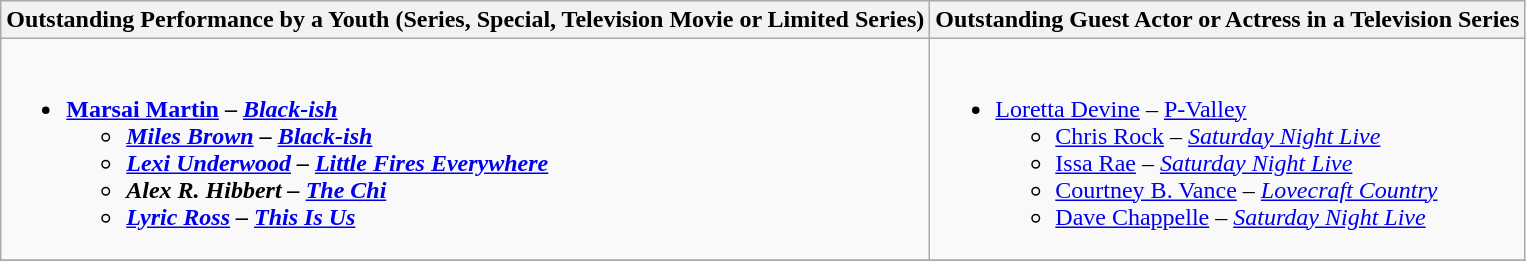<table class=wikitable style="width=72%">
<tr>
<th>Outstanding Performance by a Youth (Series, Special, Television Movie or Limited Series)</th>
<th>Outstanding Guest Actor or Actress in a Television Series</th>
</tr>
<tr>
<td style="vertical-align:top"><br><ul><li><strong><a href='#'>Marsai Martin</a> – <em><a href='#'>Black-ish</a><strong><em><ul><li><a href='#'>Miles Brown</a> – </em><a href='#'>Black-ish</a><em></li><li><a href='#'>Lexi Underwood</a> – </em><a href='#'>Little Fires Everywhere</a><em></li><li>Alex R. Hibbert – </em><a href='#'>The Chi</a><em></li><li><a href='#'>Lyric Ross</a> – </em><a href='#'>This Is Us</a><em></li></ul></li></ul></td>
<td style="vertical-align:top"><br><ul><li></strong><a href='#'>Loretta Devine</a> – </em><a href='#'>P-Valley</a></em></strong><ul><li><a href='#'>Chris Rock</a> – <em><a href='#'>Saturday Night Live</a></em></li><li><a href='#'>Issa Rae</a> – <em><a href='#'>Saturday Night Live</a></em></li><li><a href='#'>Courtney B. Vance</a> – <em><a href='#'>Lovecraft Country</a></em></li><li><a href='#'>Dave Chappelle</a> – <em><a href='#'>Saturday Night Live</a></em></li></ul></li></ul></td>
</tr>
<tr>
</tr>
</table>
